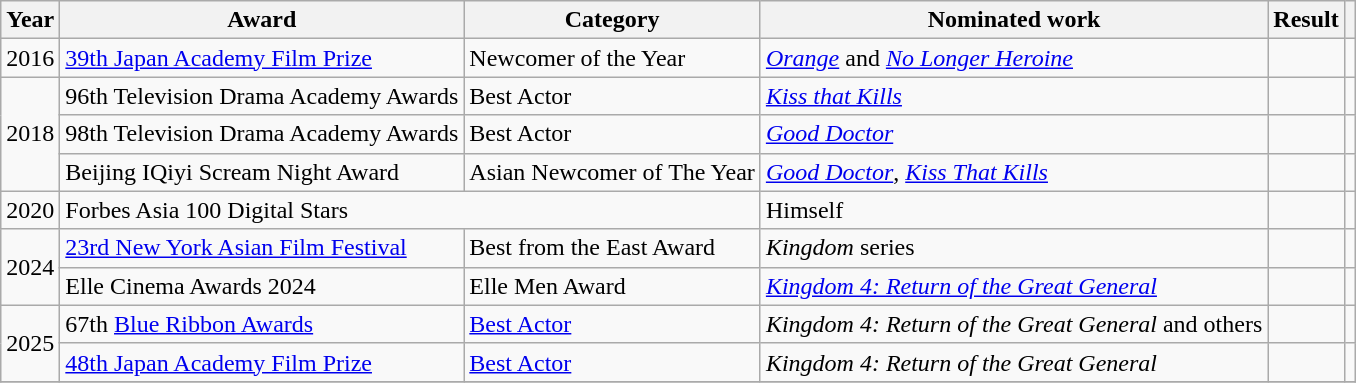<table class="wikitable sortable">
<tr>
<th>Year</th>
<th>Award</th>
<th>Category</th>
<th>Nominated work</th>
<th>Result</th>
<th class="unsortable"></th>
</tr>
<tr>
<td>2016</td>
<td><a href='#'>39th Japan Academy Film Prize</a></td>
<td>Newcomer of the Year</td>
<td><em><a href='#'>Orange</a></em> and <em><a href='#'>No Longer Heroine</a></em></td>
<td></td>
<td></td>
</tr>
<tr>
<td rowspan="3">2018</td>
<td>96th Television Drama Academy Awards</td>
<td>Best Actor</td>
<td><em><a href='#'>Kiss that Kills</a></em></td>
<td></td>
<td></td>
</tr>
<tr>
<td>98th Television Drama Academy Awards</td>
<td>Best Actor</td>
<td><em><a href='#'>Good Doctor</a></em></td>
<td></td>
<td></td>
</tr>
<tr>
<td>Beijing IQiyi Scream Night Award</td>
<td>Asian Newcomer of The Year</td>
<td><em><a href='#'>Good Doctor</a></em>, <em><a href='#'>Kiss That Kills</a></em></td>
<td></td>
<td></td>
</tr>
<tr>
<td>2020</td>
<td colspan=2>Forbes Asia 100 Digital Stars</td>
<td>Himself</td>
<td></td>
<td></td>
</tr>
<tr>
<td rowspan=2>2024</td>
<td><a href='#'>23rd New York Asian Film Festival</a></td>
<td>Best from the East Award</td>
<td><em>Kingdom</em> series</td>
<td></td>
<td></td>
</tr>
<tr>
<td>Elle Cinema Awards 2024</td>
<td>Elle Men Award</td>
<td><em><a href='#'>Kingdom 4: Return of the Great General</a></em></td>
<td></td>
<td></td>
</tr>
<tr>
<td rowspan=2>2025</td>
<td>67th <a href='#'>Blue Ribbon Awards</a></td>
<td><a href='#'>Best Actor</a></td>
<td><em>Kingdom 4: Return of the Great General</em> and others</td>
<td></td>
<td></td>
</tr>
<tr>
<td><a href='#'>48th Japan Academy Film Prize</a></td>
<td><a href='#'>Best Actor</a></td>
<td><em>Kingdom 4: Return of the Great General</em></td>
<td></td>
<td></td>
</tr>
<tr>
</tr>
</table>
